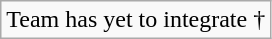<table class="wikitable" style="font-size:100%;line-height:1.1;">
<tr>
<td>Team has yet to integrate †</td>
</tr>
</table>
